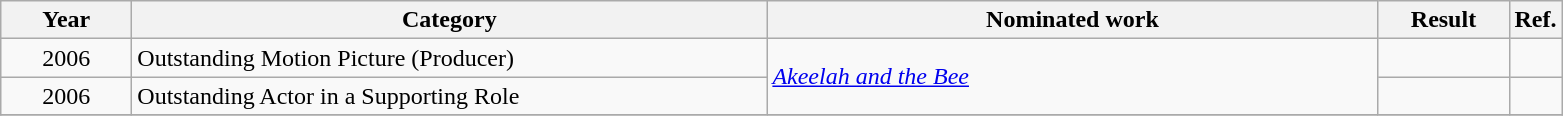<table class=wikitable>
<tr>
<th scope="col" style="width:5em;">Year</th>
<th scope="col" style="width:26em;">Category</th>
<th scope="col" style="width:25em;">Nominated work</th>
<th scope="col" style="width:5em;">Result</th>
<th>Ref.</th>
</tr>
<tr>
<td style="text-align:center;">2006</td>
<td>Outstanding Motion Picture (Producer)</td>
<td rowspan="2"><em><a href='#'>Akeelah and the Bee</a></em></td>
<td></td>
<td></td>
</tr>
<tr>
<td style="text-align:center;">2006</td>
<td>Outstanding Actor in a Supporting Role</td>
<td></td>
<td></td>
</tr>
<tr>
</tr>
</table>
